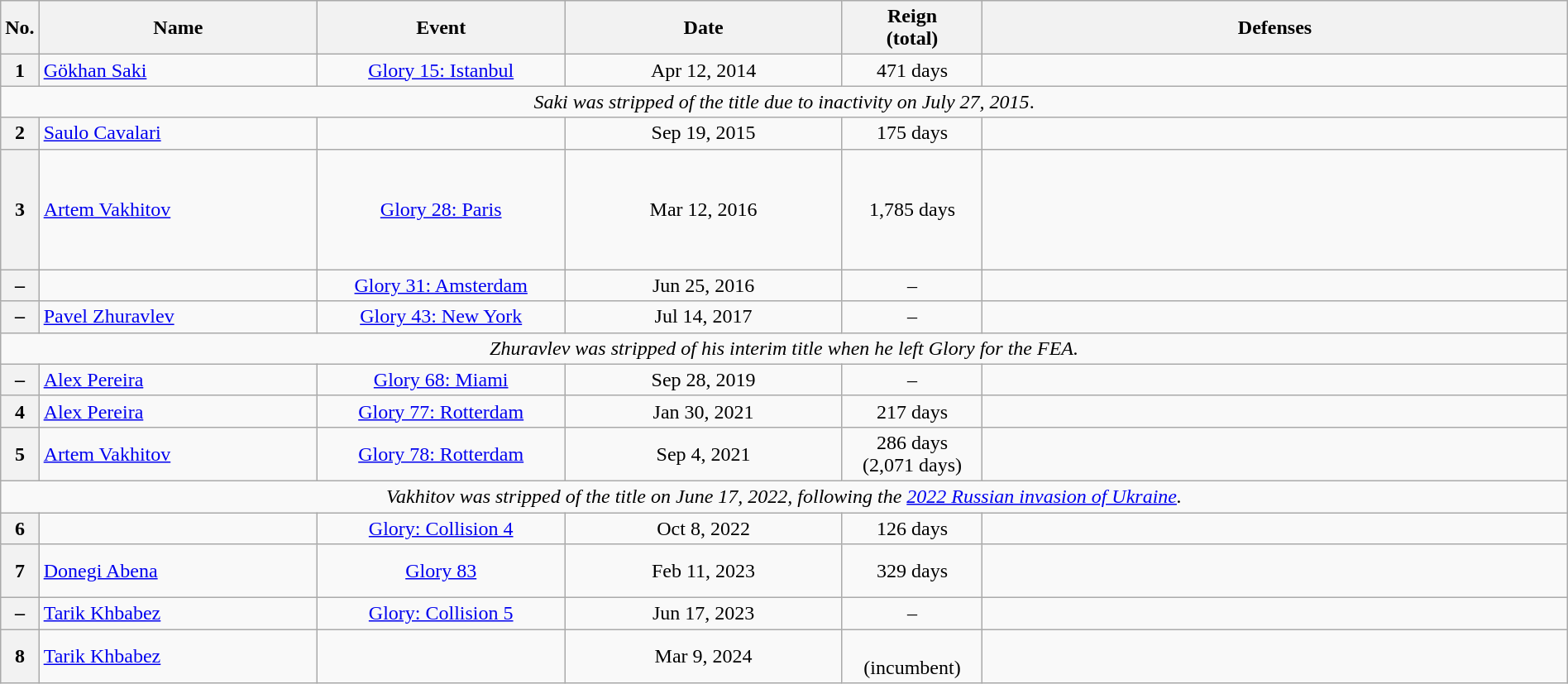<table class="wikitable" style="width:100%; font-size:100%;">
<tr>
<th style= width:1%;">No.</th>
<th style= width:18%;">Name</th>
<th style= width:16%;">Event</th>
<th style= width:18%;">Date</th>
<th style=width:9%;">Reign<br>(total)</th>
<th style= width:49%;">Defenses</th>
</tr>
<tr>
<th>1</th>
<td align=left> <a href='#'>Gökhan Saki</a> <br></td>
<td align=center><a href='#'>Glory 15: Istanbul</a> <br></td>
<td align=center>Apr 12, 2014</td>
<td align=center>471 days</td>
<td align=left></td>
</tr>
<tr>
<td align=center colspan=6><em>Saki was stripped of the title due to inactivity on July 27, 2015</em>.</td>
</tr>
<tr>
<th>2</th>
<td align=left> <a href='#'>Saulo Cavalari</a> <br></td>
<td align=center><br></td>
<td align=center>Sep 19, 2015</td>
<td align=center>175 days</td>
<td align=left></td>
</tr>
<tr>
<th>3</th>
<td align=left> <a href='#'>Artem Vakhitov</a></td>
<td align=center><a href='#'>Glory 28: Paris</a><br></td>
<td align=center>Mar 12, 2016</td>
<td align=center>1,785 days</td>
<td align=left><br><br>
<br>
<br>
<br>
</td>
</tr>
<tr>
<th>–</th>
<td align=left> <br></td>
<td align=center><a href='#'>Glory 31: Amsterdam</a><br></td>
<td align=center>Jun 25, 2016</td>
<td align=center>–</td>
<td align=left></td>
</tr>
<tr>
<th>–</th>
<td align=left> <a href='#'>Pavel Zhuravlev</a> <br></td>
<td align=center><a href='#'>Glory 43: New York</a><br></td>
<td align=center>Jul 14, 2017</td>
<td align=center>–</td>
<td align=left><br></td>
</tr>
<tr>
<td align=center colspan=6><em>Zhuravlev was stripped of his interim title when he left Glory for the FEA.</em></td>
</tr>
<tr>
<th>–</th>
<td align=left> <a href='#'>Alex Pereira</a> <br></td>
<td align=center><a href='#'>Glory 68: Miami</a><br></td>
<td align=center>Sep 28, 2019</td>
<td align=center>–</td>
<td align=left></td>
</tr>
<tr>
<th>4</th>
<td align=left> <a href='#'>Alex Pereira</a></td>
<td align=center><a href='#'>Glory 77: Rotterdam</a> <br></td>
<td align=center>Jan 30, 2021</td>
<td align=center>217 days</td>
<td align=left></td>
</tr>
<tr>
<th>5</th>
<td align=left> <a href='#'>Artem Vakhitov</a> </td>
<td align=center><a href='#'>Glory 78: Rotterdam</a> <br></td>
<td align=center>Sep 4, 2021</td>
<td align=center>286 days <br> (2,071 days)</td>
<td align=left></td>
</tr>
<tr>
<td align=center colspan=6><em>Vakhitov was stripped of the title on June 17, 2022, following the <a href='#'>2022 Russian invasion of Ukraine</a>.</em></td>
</tr>
<tr>
<th>6</th>
<td align=left> <br></td>
<td align=center><a href='#'>Glory: Collision 4</a> <br></td>
<td align=center>Oct 8, 2022</td>
<td align=center>126 days</td>
<td align=left></td>
</tr>
<tr>
<th>7</th>
<td align=left> <a href='#'>Donegi Abena</a></td>
<td align=center><a href='#'>Glory 83</a> <br></td>
<td align=center>Feb 11, 2023</td>
<td align=center>329 days</td>
<td align=left><br><br></td>
</tr>
<tr>
<th>–</th>
<td align=left> <a href='#'>Tarik Khbabez</a> <br> </td>
<td align=center><a href='#'>Glory: Collision 5</a><br></td>
<td align=center>Jun 17, 2023</td>
<td align=center>–</td>
<td></td>
</tr>
<tr>
<th>8</th>
<td align=left> <a href='#'>Tarik Khbabez</a></td>
<td align=center> <br></td>
<td align=center>Mar 9, 2024</td>
<td align=center><br>(incumbent)<br></td>
<td align=left><br><br></td>
</tr>
</table>
